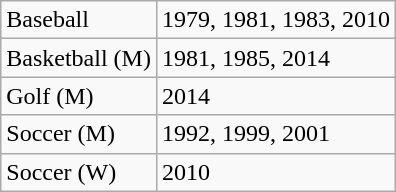<table class="wikitable">
<tr>
<td>Baseball</td>
<td>1979, 1981, 1983, 2010</td>
</tr>
<tr>
<td>Basketball (M)</td>
<td>1981, 1985, 2014</td>
</tr>
<tr>
<td>Golf (M)</td>
<td>2014</td>
</tr>
<tr>
<td>Soccer (M)</td>
<td>1992, 1999, 2001</td>
</tr>
<tr>
<td>Soccer (W)</td>
<td>2010</td>
</tr>
</table>
